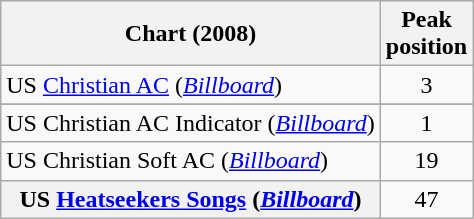<table class="wikitable sortable plainrowheaders" style="text-align:center">
<tr>
<th scope="col">Chart (2008)</th>
<th scope="col">Peak<br> position</th>
</tr>
<tr>
<td align="left">US <a href='#'>Christian AC</a> (<em><a href='#'>Billboard</a></em>)</td>
<td>3</td>
</tr>
<tr>
</tr>
<tr>
</tr>
<tr>
<td align="left">US Christian AC Indicator (<em><a href='#'>Billboard</a></em>)</td>
<td align="center">1</td>
</tr>
<tr>
<td align="left">US Christian Soft AC (<em><a href='#'>Billboard</a></em>)</td>
<td align="center">19</td>
</tr>
<tr>
<th scope="row">US <a href='#'>Heatseekers Songs</a> (<a href='#'><em>Billboard</em></a>)</th>
<td>47</td>
</tr>
</table>
